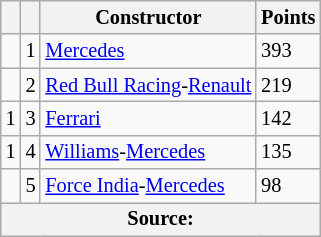<table class="wikitable" style="font-size: 85%;">
<tr>
<th></th>
<th></th>
<th>Constructor</th>
<th>Points</th>
</tr>
<tr>
<td></td>
<td align="center">1</td>
<td> <a href='#'>Mercedes</a></td>
<td>393</td>
</tr>
<tr>
<td></td>
<td align="center">2</td>
<td> <a href='#'>Red Bull Racing</a>-<a href='#'>Renault</a></td>
<td>219</td>
</tr>
<tr>
<td> 1</td>
<td align="center">3</td>
<td> <a href='#'>Ferrari</a></td>
<td>142</td>
</tr>
<tr>
<td> 1</td>
<td align="center">4</td>
<td> <a href='#'>Williams</a>-<a href='#'>Mercedes</a></td>
<td>135</td>
</tr>
<tr>
<td></td>
<td align="center">5</td>
<td> <a href='#'>Force India</a>-<a href='#'>Mercedes</a></td>
<td>98</td>
</tr>
<tr>
<th colspan=4>Source: </th>
</tr>
</table>
